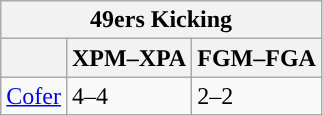<table class="wikitable">
<tr>
<th colspan="3">49ers Kicking</th>
</tr>
<tr>
<th></th>
<th>XPM–XPA</th>
<th>FGM–FGA</th>
</tr>
<tr>
<td><a href='#'>Cofer</a></td>
<td>4–4</td>
<td>2–2</td>
</tr>
</table>
